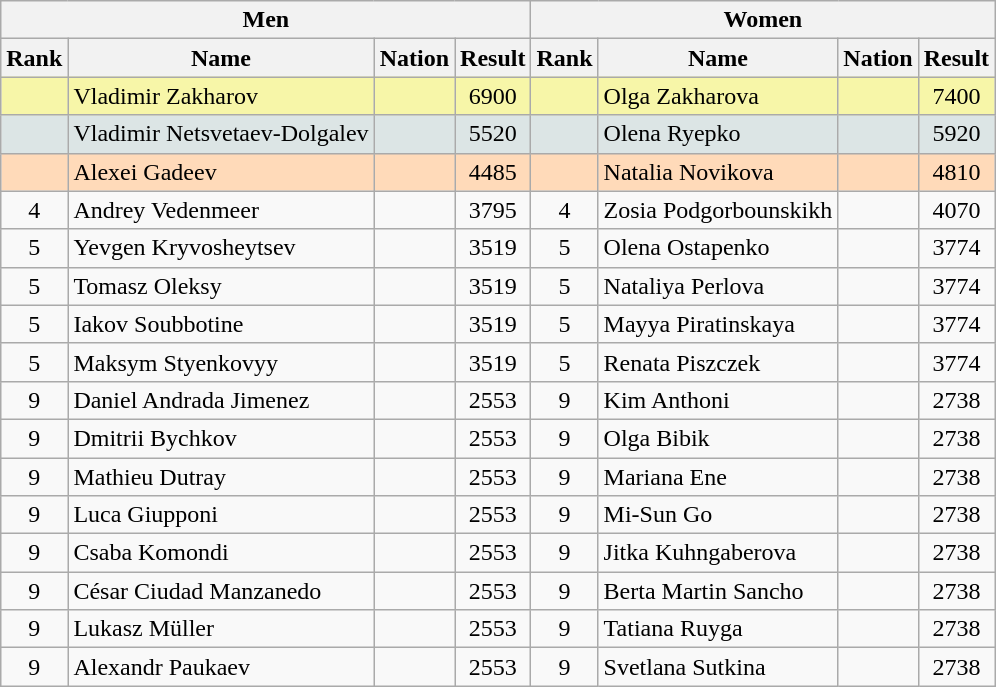<table class="wikitable" style="text-align:center">
<tr>
<th colspan="4">Men</th>
<th colspan="4">Women</th>
</tr>
<tr>
<th>Rank</th>
<th>Name</th>
<th>Nation</th>
<th>Result</th>
<th>Rank</th>
<th>Name</th>
<th>Nation</th>
<th>Result</th>
</tr>
<tr bgcolor="#F7F6A8">
<td></td>
<td align="left">Vladimir Zakharov</td>
<td align="left"></td>
<td>6900</td>
<td></td>
<td align="left">Olga Zakharova</td>
<td align="left"></td>
<td>7400</td>
</tr>
<tr bgcolor="#DCE5E5">
<td></td>
<td align="left">Vladimir Netsvetaev-Dolgalev</td>
<td align="left"></td>
<td>5520</td>
<td></td>
<td align="left">Olena Ryepko</td>
<td align="left"></td>
<td>5920</td>
</tr>
<tr bgcolor="#FFDAB9">
<td></td>
<td align="left">Alexei Gadeev</td>
<td align="left"></td>
<td>4485</td>
<td></td>
<td align="left">Natalia Novikova</td>
<td align="left"></td>
<td>4810</td>
</tr>
<tr>
<td align="center">4</td>
<td align="left">Andrey Vedenmeer</td>
<td align="left"></td>
<td>3795</td>
<td>4</td>
<td align="left">Zosia Podgorbounskikh</td>
<td align="left"></td>
<td>4070</td>
</tr>
<tr>
<td align="center">5</td>
<td align="left">Yevgen Kryvosheytsev</td>
<td align="left"></td>
<td>3519</td>
<td>5</td>
<td align="left">Olena Ostapenko</td>
<td align="left"></td>
<td>3774</td>
</tr>
<tr>
<td align="center">5</td>
<td align="left">Tomasz Oleksy</td>
<td align="left"></td>
<td>3519</td>
<td>5</td>
<td align="left">Nataliya Perlova</td>
<td align="left"></td>
<td>3774</td>
</tr>
<tr>
<td align="center">5</td>
<td align="left">Iakov Soubbotine</td>
<td align="left"></td>
<td>3519</td>
<td>5</td>
<td align="left">Mayya Piratinskaya</td>
<td align="left"></td>
<td>3774</td>
</tr>
<tr>
<td align="center">5</td>
<td align="left">Maksym Styenkovyy</td>
<td align="left"></td>
<td>3519</td>
<td>5</td>
<td align="left">Renata Piszczek</td>
<td align="left"></td>
<td>3774</td>
</tr>
<tr>
<td>9</td>
<td align="left">Daniel Andrada Jimenez</td>
<td align="left"></td>
<td>2553</td>
<td>9</td>
<td align="left">Kim Anthoni</td>
<td align="left"></td>
<td>2738</td>
</tr>
<tr>
<td>9</td>
<td align="left">Dmitrii Bychkov</td>
<td align="left"></td>
<td>2553</td>
<td>9</td>
<td align="left">Olga Bibik</td>
<td align="left"></td>
<td>2738</td>
</tr>
<tr>
<td>9</td>
<td align="left">Mathieu Dutray</td>
<td align="left"></td>
<td>2553</td>
<td>9</td>
<td align="left">Mariana Ene</td>
<td align="left"></td>
<td>2738</td>
</tr>
<tr>
<td>9</td>
<td align="left">Luca Giupponi</td>
<td align="left"></td>
<td>2553</td>
<td>9</td>
<td align="left">Mi-Sun Go</td>
<td align="left"></td>
<td>2738</td>
</tr>
<tr>
<td>9</td>
<td align="left">Csaba Komondi</td>
<td align="left"></td>
<td>2553</td>
<td>9</td>
<td align="left">Jitka Kuhngaberova</td>
<td align="left"></td>
<td>2738</td>
</tr>
<tr>
<td>9</td>
<td align="left">César Ciudad Manzanedo</td>
<td align="left"></td>
<td>2553</td>
<td>9</td>
<td align="left">Berta Martin Sancho</td>
<td align="left"></td>
<td>2738</td>
</tr>
<tr>
<td>9</td>
<td align="left">Lukasz Müller</td>
<td align="left"></td>
<td>2553</td>
<td>9</td>
<td align="left">Tatiana Ruyga</td>
<td align="left"></td>
<td>2738</td>
</tr>
<tr>
<td>9</td>
<td align="left">Alexandr Paukaev</td>
<td align="left"></td>
<td>2553</td>
<td>9</td>
<td align="left">Svetlana Sutkina</td>
<td align="left"></td>
<td>2738</td>
</tr>
</table>
